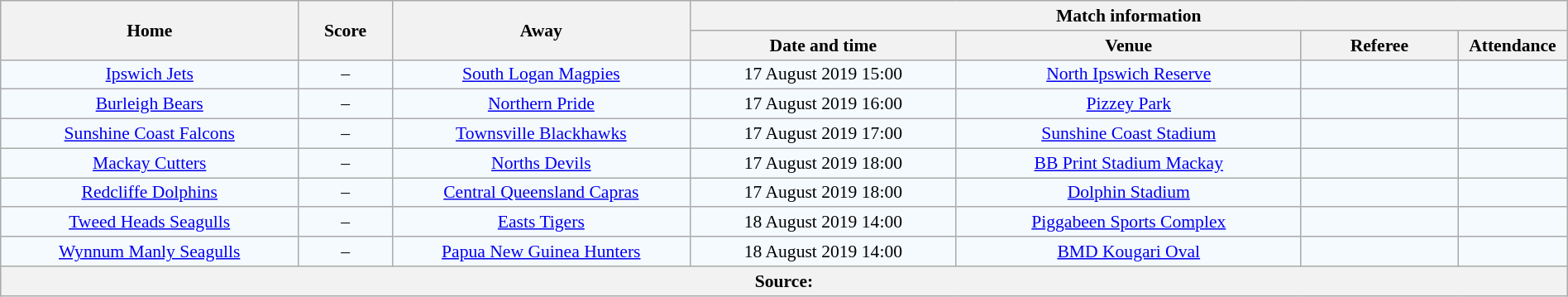<table class="wikitable" width="100%" style="border-collapse:collapse; font-size:90%; text-align:center;">
<tr>
<th rowspan="2" width="19%">Home</th>
<th rowspan="2" width="6%">Score</th>
<th rowspan="2" width="19%">Away</th>
<th colspan="4">Match information</th>
</tr>
<tr bgcolor="#CCCCCC">
<th width="17%">Date and time</th>
<th width="22%">Venue</th>
<th width="10%">Referee</th>
<th width="7%">Attendance</th>
</tr>
<tr bgcolor="#F5FAFF">
<td> <a href='#'>Ipswich Jets</a></td>
<td>–</td>
<td> <a href='#'>South Logan Magpies</a></td>
<td>17 August 2019 15:00</td>
<td><a href='#'>North Ipswich Reserve</a></td>
<td></td>
<td></td>
</tr>
<tr bgcolor="#F5FAFF">
<td> <a href='#'>Burleigh Bears</a></td>
<td>–</td>
<td> <a href='#'>Northern Pride</a></td>
<td>17 August 2019 16:00</td>
<td><a href='#'>Pizzey Park</a></td>
<td></td>
<td></td>
</tr>
<tr bgcolor="#F5FAFF">
<td> <a href='#'>Sunshine Coast Falcons</a></td>
<td>–</td>
<td> <a href='#'>Townsville Blackhawks</a></td>
<td>17 August 2019 17:00</td>
<td><a href='#'>Sunshine Coast Stadium</a></td>
<td></td>
<td></td>
</tr>
<tr bgcolor="#F5FAFF">
<td> <a href='#'>Mackay Cutters</a></td>
<td>–</td>
<td> <a href='#'>Norths Devils</a></td>
<td>17 August 2019 18:00</td>
<td><a href='#'>BB Print Stadium Mackay</a></td>
<td></td>
<td></td>
</tr>
<tr bgcolor="#F5FAFF">
<td> <a href='#'>Redcliffe Dolphins</a></td>
<td>–</td>
<td> <a href='#'>Central Queensland Capras</a></td>
<td>17 August 2019 18:00</td>
<td><a href='#'>Dolphin Stadium</a></td>
<td></td>
<td></td>
</tr>
<tr bgcolor="#F5FAFF">
<td> <a href='#'>Tweed Heads Seagulls</a></td>
<td>–</td>
<td> <a href='#'>Easts Tigers</a></td>
<td>18 August 2019 14:00</td>
<td><a href='#'>Piggabeen Sports Complex</a></td>
<td></td>
<td></td>
</tr>
<tr bgcolor="#F5FAFF">
<td> <a href='#'>Wynnum Manly Seagulls</a></td>
<td>–</td>
<td> <a href='#'>Papua New Guinea Hunters</a></td>
<td>18 August 2019 14:00</td>
<td><a href='#'>BMD Kougari Oval</a></td>
<td></td>
<td></td>
</tr>
<tr bgcolor="#C1D8FF">
<th colspan="7">Source:</th>
</tr>
</table>
